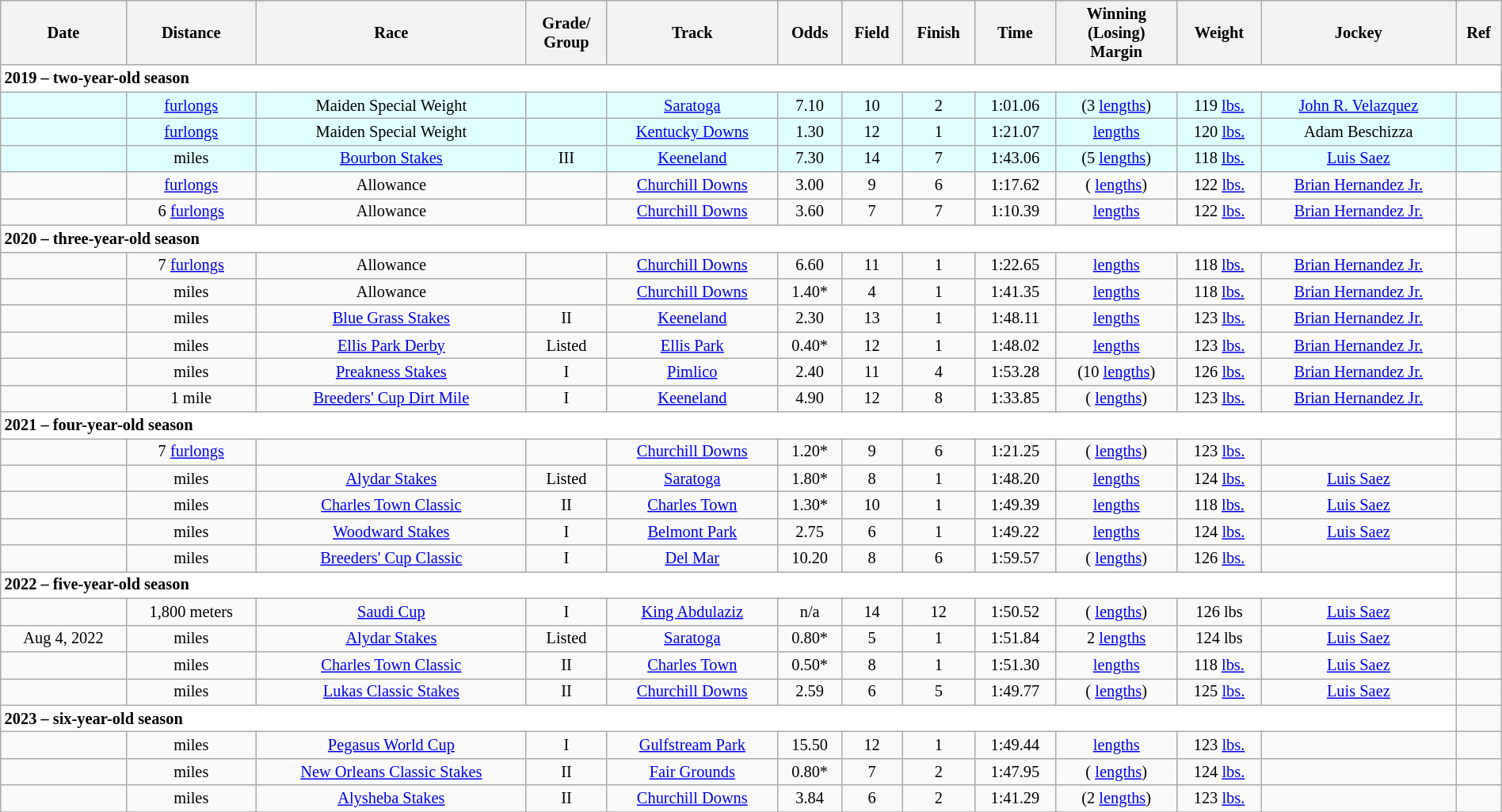<table class = "wikitable sortable" style="text-align:center; width:100%; font-size:85%">
<tr>
<th>Date</th>
<th>Distance</th>
<th>Race</th>
<th>Grade/<br>Group</th>
<th>Track</th>
<th>Odds</th>
<th>Field</th>
<th>Finish</th>
<th>Time</th>
<th>Winning<br>(Losing)<br>Margin</th>
<th>Weight</th>
<th class="unsortable">Jockey</th>
<th class="unsortable">Ref</th>
</tr>
<tr style="background-color:white">
<td align="left" colspan=13><strong>2019 – two-year-old season</strong></td>
</tr>
<tr style="background-color:lightcyan">
<td></td>
<td>  <a href='#'>furlongs</a></td>
<td>Maiden Special Weight</td>
<td></td>
<td><a href='#'>Saratoga</a></td>
<td>7.10</td>
<td>10</td>
<td>2</td>
<td>1:01.06</td>
<td> (3 <a href='#'>lengths</a>)</td>
<td>119 <a href='#'>lbs.</a></td>
<td><a href='#'>John R. Velazquez</a></td>
<td></td>
</tr>
<tr style="background-color:lightcyan">
<td></td>
<td>  <a href='#'>furlongs</a></td>
<td>Maiden Special Weight</td>
<td></td>
<td><a href='#'>Kentucky Downs</a></td>
<td>1.30</td>
<td>12</td>
<td>1</td>
<td>1:21.07</td>
<td>  <a href='#'>lengths</a></td>
<td>120 <a href='#'>lbs.</a></td>
<td>Adam Beschizza</td>
<td></td>
</tr>
<tr style="background-color:lightcyan">
<td></td>
<td>  miles</td>
<td><a href='#'>Bourbon Stakes</a></td>
<td> III</td>
<td><a href='#'>Keeneland</a></td>
<td>7.30</td>
<td>14</td>
<td>7</td>
<td>1:43.06</td>
<td> (5 <a href='#'>lengths</a>)</td>
<td>118 <a href='#'>lbs.</a></td>
<td><a href='#'>Luis Saez</a></td>
<td></td>
</tr>
<tr>
<td></td>
<td>  <a href='#'>furlongs</a></td>
<td>Allowance</td>
<td></td>
<td><a href='#'>Churchill Downs</a></td>
<td>3.00</td>
<td>9</td>
<td>6</td>
<td>1:17.62</td>
<td> ( <a href='#'>lengths</a>)</td>
<td>122 <a href='#'>lbs.</a></td>
<td><a href='#'>Brian Hernandez Jr.</a></td>
<td></td>
</tr>
<tr>
<td></td>
<td> 6 <a href='#'>furlongs</a></td>
<td>Allowance</td>
<td></td>
<td><a href='#'>Churchill Downs</a></td>
<td>3.60</td>
<td>7</td>
<td>7</td>
<td>1:10.39</td>
<td>  <a href='#'>lengths</a></td>
<td>122 <a href='#'>lbs.</a></td>
<td><a href='#'>Brian Hernandez Jr.</a></td>
<td></td>
</tr>
<tr style="background-color:white">
<td align="left" colspan=12><strong>2020 – three-year-old season</strong></td>
</tr>
<tr>
<td></td>
<td> 7 <a href='#'>furlongs</a></td>
<td>Allowance</td>
<td></td>
<td><a href='#'>Churchill Downs</a></td>
<td>6.60</td>
<td>11</td>
<td>1</td>
<td>1:22.65</td>
<td>  <a href='#'>lengths</a></td>
<td>118 <a href='#'>lbs.</a></td>
<td><a href='#'>Brian Hernandez Jr.</a></td>
<td></td>
</tr>
<tr>
<td></td>
<td>  miles</td>
<td>Allowance</td>
<td></td>
<td><a href='#'>Churchill Downs</a></td>
<td>1.40*</td>
<td>4</td>
<td>1</td>
<td>1:41.35</td>
<td>  <a href='#'>lengths</a></td>
<td>118 <a href='#'>lbs.</a></td>
<td><a href='#'>Brian Hernandez Jr.</a></td>
<td></td>
</tr>
<tr>
<td></td>
<td>  miles</td>
<td><a href='#'>Blue Grass Stakes</a></td>
<td>  II</td>
<td><a href='#'>Keeneland</a></td>
<td>2.30</td>
<td>13</td>
<td>1</td>
<td>1:48.11</td>
<td>  <a href='#'>lengths</a></td>
<td>123 <a href='#'>lbs.</a></td>
<td><a href='#'>Brian Hernandez Jr.</a></td>
<td></td>
</tr>
<tr>
<td></td>
<td>  miles</td>
<td><a href='#'>Ellis Park Derby</a></td>
<td>  Listed</td>
<td><a href='#'>Ellis Park</a></td>
<td>0.40*</td>
<td>12</td>
<td>1</td>
<td>1:48.02</td>
<td>  <a href='#'>lengths</a></td>
<td>123 <a href='#'>lbs.</a></td>
<td><a href='#'>Brian Hernandez Jr.</a></td>
<td></td>
</tr>
<tr>
<td></td>
<td>  miles</td>
<td><a href='#'>Preakness Stakes</a></td>
<td>  I</td>
<td><a href='#'>Pimlico</a></td>
<td>2.40</td>
<td>11</td>
<td>4</td>
<td>1:53.28</td>
<td>(10 <a href='#'>lengths</a>)</td>
<td>126 <a href='#'>lbs.</a></td>
<td><a href='#'>Brian Hernandez Jr.</a></td>
<td></td>
</tr>
<tr>
<td></td>
<td> 1 mile</td>
<td><a href='#'>Breeders' Cup Dirt Mile</a></td>
<td>  I</td>
<td><a href='#'>Keeneland</a></td>
<td>4.90</td>
<td>12</td>
<td>8</td>
<td>1:33.85</td>
<td> ( <a href='#'>lengths</a>)</td>
<td>123 <a href='#'>lbs.</a></td>
<td><a href='#'>Brian Hernandez Jr.</a></td>
<td></td>
</tr>
<tr style="background-color:white">
<td align="left" colspan=12><strong>2021 – four-year-old season</strong></td>
</tr>
<tr>
<td></td>
<td>7 <a href='#'>furlongs</a></td>
<td></td>
<td></td>
<td><a href='#'>Churchill Downs</a></td>
<td>1.20*</td>
<td>9</td>
<td>6</td>
<td>1:21.25</td>
<td> ( <a href='#'>lengths</a>)</td>
<td>123 <a href='#'>lbs.</a></td>
<td></td>
<td></td>
</tr>
<tr>
<td></td>
<td> miles</td>
<td><a href='#'>Alydar Stakes</a></td>
<td>   Listed</td>
<td><a href='#'>Saratoga</a></td>
<td>1.80*</td>
<td>8</td>
<td>1</td>
<td>1:48.20</td>
<td>  <a href='#'>lengths</a></td>
<td>124 <a href='#'>lbs.</a></td>
<td><a href='#'>Luis Saez</a></td>
<td></td>
</tr>
<tr>
<td></td>
<td> miles</td>
<td><a href='#'>Charles Town Classic</a></td>
<td>   II</td>
<td><a href='#'>Charles Town</a></td>
<td>1.30*</td>
<td>10</td>
<td>1</td>
<td>1:49.39</td>
<td>  <a href='#'>lengths</a></td>
<td>118 <a href='#'>lbs.</a></td>
<td><a href='#'>Luis Saez</a></td>
<td></td>
</tr>
<tr>
<td></td>
<td> miles</td>
<td><a href='#'>Woodward Stakes</a></td>
<td> I</td>
<td><a href='#'>Belmont Park</a></td>
<td>2.75</td>
<td>6</td>
<td>1</td>
<td>1:49.22</td>
<td>  <a href='#'>lengths</a></td>
<td>124 <a href='#'>lbs.</a></td>
<td><a href='#'>Luis Saez</a></td>
<td></td>
</tr>
<tr>
<td></td>
<td> miles</td>
<td><a href='#'>Breeders' Cup Classic</a></td>
<td> I</td>
<td><a href='#'>Del Mar</a></td>
<td>10.20</td>
<td>8</td>
<td>6</td>
<td>1:59.57</td>
<td>( <a href='#'>lengths</a>)</td>
<td>126 <a href='#'>lbs.</a></td>
<td></td>
<td></td>
</tr>
<tr style="background-color:white">
<td align="left" colspan=12><strong>2022 – five-year-old season</strong></td>
</tr>
<tr>
<td></td>
<td>1,800 meters</td>
<td><a href='#'>Saudi Cup</a></td>
<td> I</td>
<td><a href='#'>King Abdulaziz</a></td>
<td>n/a</td>
<td>14</td>
<td>12</td>
<td>1:50.52</td>
<td>( <a href='#'>lengths</a>)</td>
<td>126 lbs</td>
<td><a href='#'>Luis Saez</a></td>
<td></td>
</tr>
<tr>
<td>Aug 4, 2022</td>
<td> miles</td>
<td><a href='#'>Alydar Stakes</a></td>
<td> Listed</td>
<td><a href='#'>Saratoga</a></td>
<td>0.80*</td>
<td>5</td>
<td>1</td>
<td>1:51.84</td>
<td> 2 <a href='#'>lengths</a></td>
<td>124 lbs</td>
<td><a href='#'>Luis Saez</a></td>
<td></td>
</tr>
<tr>
<td></td>
<td> miles</td>
<td><a href='#'>Charles Town Classic</a></td>
<td>   II</td>
<td><a href='#'>Charles Town</a></td>
<td>0.50*</td>
<td>8</td>
<td>1</td>
<td>1:51.30</td>
<td>  <a href='#'>lengths</a></td>
<td>118 <a href='#'>lbs.</a></td>
<td><a href='#'>Luis Saez</a></td>
<td></td>
</tr>
<tr>
<td></td>
<td>  miles</td>
<td><a href='#'>Lukas Classic Stakes</a></td>
<td> II</td>
<td><a href='#'>Churchill Downs</a></td>
<td>2.59</td>
<td>6</td>
<td>5</td>
<td>1:49.77</td>
<td>( <a href='#'>lengths</a>)</td>
<td>125 <a href='#'>lbs.</a></td>
<td><a href='#'>Luis Saez</a></td>
<td></td>
</tr>
<tr style="background-color:white">
<td align="left" colspan=12><strong>2023 – six-year-old season</strong></td>
</tr>
<tr>
<td></td>
<td>  miles</td>
<td><a href='#'>Pegasus World Cup</a></td>
<td> I</td>
<td><a href='#'>Gulfstream Park</a></td>
<td>15.50</td>
<td>12</td>
<td>1</td>
<td>1:49.44</td>
<td> <a href='#'>lengths</a></td>
<td>123 <a href='#'>lbs.</a></td>
<td></td>
<td></td>
</tr>
<tr>
<td></td>
<td>  miles</td>
<td><a href='#'>New Orleans Classic Stakes</a></td>
<td> II</td>
<td><a href='#'>Fair Grounds</a></td>
<td>0.80*</td>
<td>7</td>
<td>2</td>
<td>1:47.95</td>
<td>( <a href='#'>lengths</a>)</td>
<td>124 <a href='#'>lbs.</a></td>
<td></td>
<td></td>
</tr>
<tr>
<td></td>
<td>  miles</td>
<td><a href='#'>Alysheba Stakes</a></td>
<td>II</td>
<td><a href='#'>Churchill Downs</a></td>
<td>3.84</td>
<td>6</td>
<td>2</td>
<td>1:41.29</td>
<td>(2 <a href='#'>lengths</a>)</td>
<td>123 <a href='#'>lbs.</a></td>
<td></td>
<td></td>
</tr>
<tr>
</tr>
</table>
